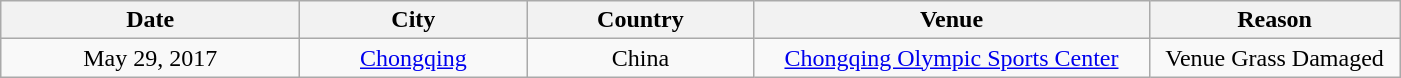<table class="wikitable" style="text-align:center">
<tr>
<th scope="col" style="width:12em;">Date</th>
<th scope="col" style="width:9em;">City</th>
<th scope="col" style="width:9em;">Country</th>
<th scope="col" style="width:16em;">Venue</th>
<th scope="col" style="width:10em;">Reason</th>
</tr>
<tr>
<td>May 29, 2017</td>
<td><a href='#'>Chongqing</a></td>
<td>China</td>
<td><a href='#'>Chongqing Olympic Sports Center</a></td>
<td>Venue Grass Damaged</td>
</tr>
</table>
